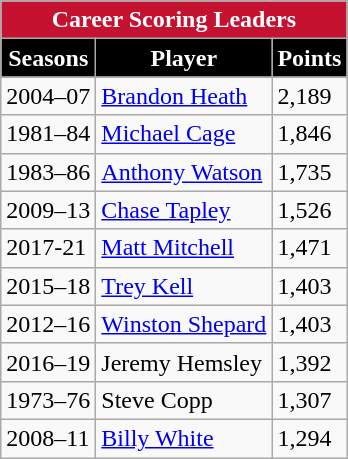<table class="wikitable" style="float:left; margin-right:1em">
<tr>
<th style="background:#C41230; color:white;" colspan=6>Career Scoring Leaders</th>
</tr>
<tr>
<th style="background:black; color:white;">Seasons</th>
<th style="background:black; color:white;">Player</th>
<th style="background:black; color:white;">Points</th>
</tr>
<tr>
<td>2004–07</td>
<td><a href='#'>Brandon Heath</a></td>
<td>2,189</td>
</tr>
<tr>
<td>1981–84</td>
<td><a href='#'>Michael Cage</a></td>
<td>1,846</td>
</tr>
<tr>
<td>1983–86</td>
<td><a href='#'>Anthony Watson</a></td>
<td>1,735</td>
</tr>
<tr>
<td>2009–13</td>
<td><a href='#'>Chase Tapley</a></td>
<td>1,526</td>
</tr>
<tr>
<td>2017-21</td>
<td><a href='#'>Matt Mitchell</a></td>
<td>1,471</td>
</tr>
<tr>
<td>2015–18</td>
<td><a href='#'>Trey Kell</a></td>
<td>1,403</td>
</tr>
<tr>
<td>2012–16</td>
<td><a href='#'>Winston Shepard</a></td>
<td>1,403</td>
</tr>
<tr>
<td>2016–19</td>
<td>Jeremy Hemsley</td>
<td>1,392</td>
</tr>
<tr>
<td>1973–76</td>
<td>Steve Copp</td>
<td>1,307</td>
</tr>
<tr>
<td>2008–11</td>
<td><a href='#'>Billy White</a></td>
<td>1,294</td>
</tr>
</table>
